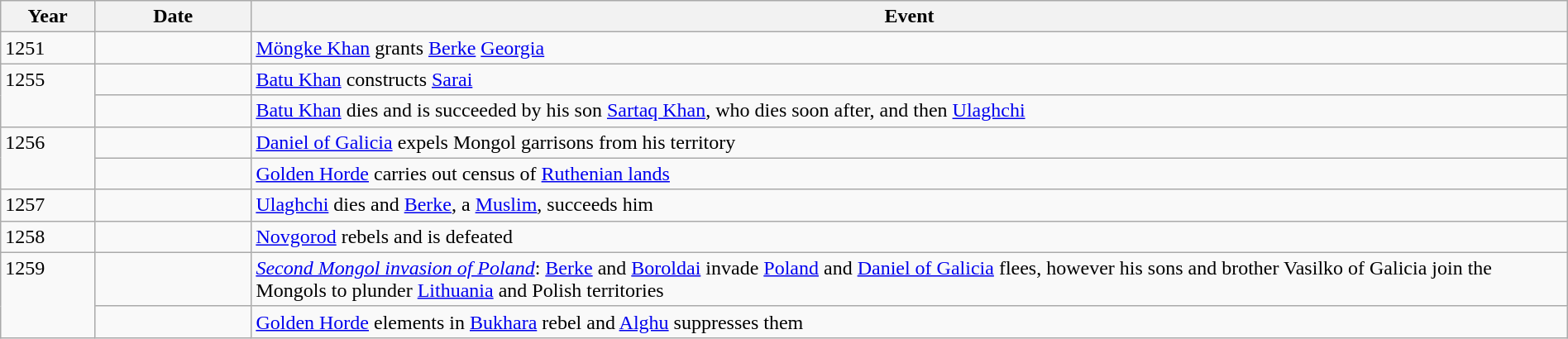<table class="wikitable" width="100%">
<tr>
<th style="width:6%">Year</th>
<th style="width:10%">Date</th>
<th>Event</th>
</tr>
<tr>
<td>1251</td>
<td></td>
<td><a href='#'>Möngke Khan</a> grants <a href='#'>Berke</a> <a href='#'>Georgia</a></td>
</tr>
<tr>
<td rowspan="2" valign="top">1255</td>
<td></td>
<td><a href='#'>Batu Khan</a> constructs <a href='#'>Sarai</a></td>
</tr>
<tr>
<td></td>
<td><a href='#'>Batu Khan</a> dies and is succeeded by his son <a href='#'>Sartaq Khan</a>, who dies soon after, and then <a href='#'>Ulaghchi</a></td>
</tr>
<tr>
<td rowspan="2" valign="top">1256</td>
<td></td>
<td><a href='#'>Daniel of Galicia</a> expels Mongol garrisons from his territory</td>
</tr>
<tr>
<td></td>
<td><a href='#'>Golden Horde</a> carries out census of <a href='#'>Ruthenian lands</a></td>
</tr>
<tr>
<td>1257</td>
<td></td>
<td><a href='#'>Ulaghchi</a> dies and <a href='#'>Berke</a>, a <a href='#'>Muslim</a>, succeeds him</td>
</tr>
<tr>
<td>1258</td>
<td></td>
<td><a href='#'>Novgorod</a> rebels and is defeated</td>
</tr>
<tr>
<td rowspan="2" valign="top">1259</td>
<td></td>
<td><em><a href='#'>Second Mongol invasion of Poland</a></em>: <a href='#'>Berke</a> and <a href='#'>Boroldai</a> invade <a href='#'>Poland</a> and <a href='#'>Daniel of Galicia</a> flees, however his sons and brother Vasilko of Galicia join the Mongols to plunder <a href='#'>Lithuania</a> and Polish territories</td>
</tr>
<tr>
<td></td>
<td><a href='#'>Golden Horde</a> elements in <a href='#'>Bukhara</a> rebel and <a href='#'>Alghu</a> suppresses them</td>
</tr>
</table>
